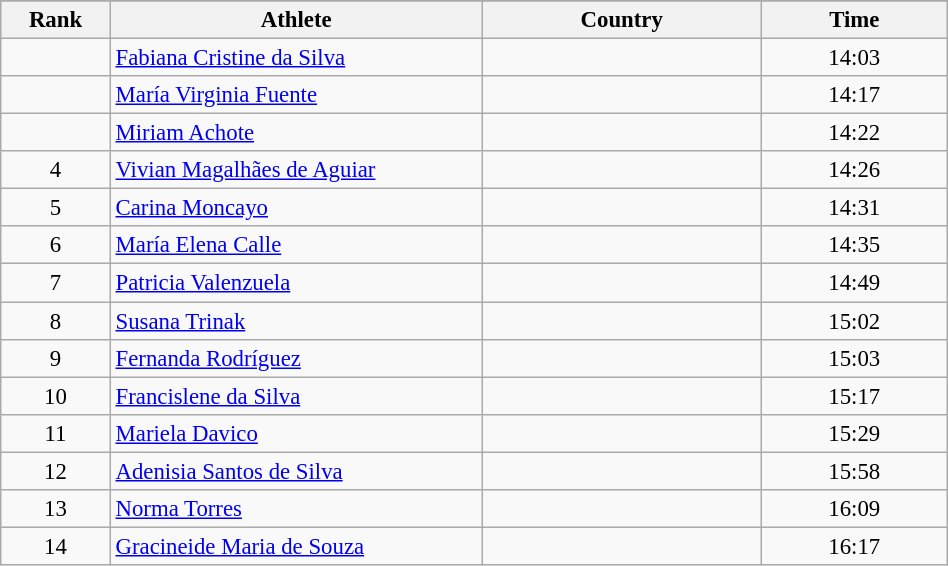<table class="wikitable sortable" style=" text-align:center; font-size:95%;" width="50%">
<tr>
</tr>
<tr>
<th width=5%>Rank</th>
<th width=20%>Athlete</th>
<th width=15%>Country</th>
<th width=10%>Time</th>
</tr>
<tr>
<td align=center></td>
<td align=left><a href='#'>Fabiana Cristine da Silva</a></td>
<td align=left></td>
<td>14:03</td>
</tr>
<tr>
<td align=center></td>
<td align=left><a href='#'>María Virginia Fuente</a></td>
<td align=left></td>
<td>14:17</td>
</tr>
<tr>
<td align=center></td>
<td align=left><a href='#'>Miriam Achote</a></td>
<td align=left></td>
<td>14:22</td>
</tr>
<tr>
<td align=center>4</td>
<td align=left><a href='#'>Vivian Magalhães de Aguiar</a></td>
<td align=left></td>
<td>14:26</td>
</tr>
<tr>
<td align=center>5</td>
<td align=left><a href='#'>Carina Moncayo</a></td>
<td align=left></td>
<td>14:31</td>
</tr>
<tr>
<td align=center>6</td>
<td align=left><a href='#'>María Elena Calle</a></td>
<td align=left></td>
<td>14:35</td>
</tr>
<tr>
<td align=center>7</td>
<td align=left><a href='#'>Patricia Valenzuela</a></td>
<td align=left></td>
<td>14:49</td>
</tr>
<tr>
<td align=center>8</td>
<td align=left><a href='#'>Susana Trinak</a></td>
<td align=left></td>
<td>15:02</td>
</tr>
<tr>
<td align=center>9</td>
<td align=left><a href='#'>Fernanda Rodríguez</a></td>
<td align=left></td>
<td>15:03</td>
</tr>
<tr>
<td align=center>10</td>
<td align=left><a href='#'>Francislene da Silva</a></td>
<td align=left></td>
<td>15:17</td>
</tr>
<tr>
<td align=center>11</td>
<td align=left><a href='#'>Mariela Davico</a></td>
<td align=left></td>
<td>15:29</td>
</tr>
<tr>
<td align=center>12</td>
<td align=left><a href='#'>Adenisia Santos de Silva</a></td>
<td align=left></td>
<td>15:58</td>
</tr>
<tr>
<td align=center>13</td>
<td align=left><a href='#'>Norma Torres</a></td>
<td align=left></td>
<td>16:09</td>
</tr>
<tr>
<td align=center>14</td>
<td align=left><a href='#'>Gracineide Maria de Souza</a></td>
<td align=left></td>
<td>16:17</td>
</tr>
</table>
